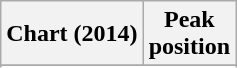<table class="wikitable sortable">
<tr>
<th>Chart (2014)</th>
<th>Peak<br>position</th>
</tr>
<tr>
</tr>
<tr>
</tr>
<tr>
</tr>
<tr>
</tr>
<tr>
</tr>
<tr>
</tr>
<tr>
</tr>
<tr>
</tr>
<tr>
</tr>
<tr>
</tr>
<tr>
</tr>
<tr>
</tr>
</table>
